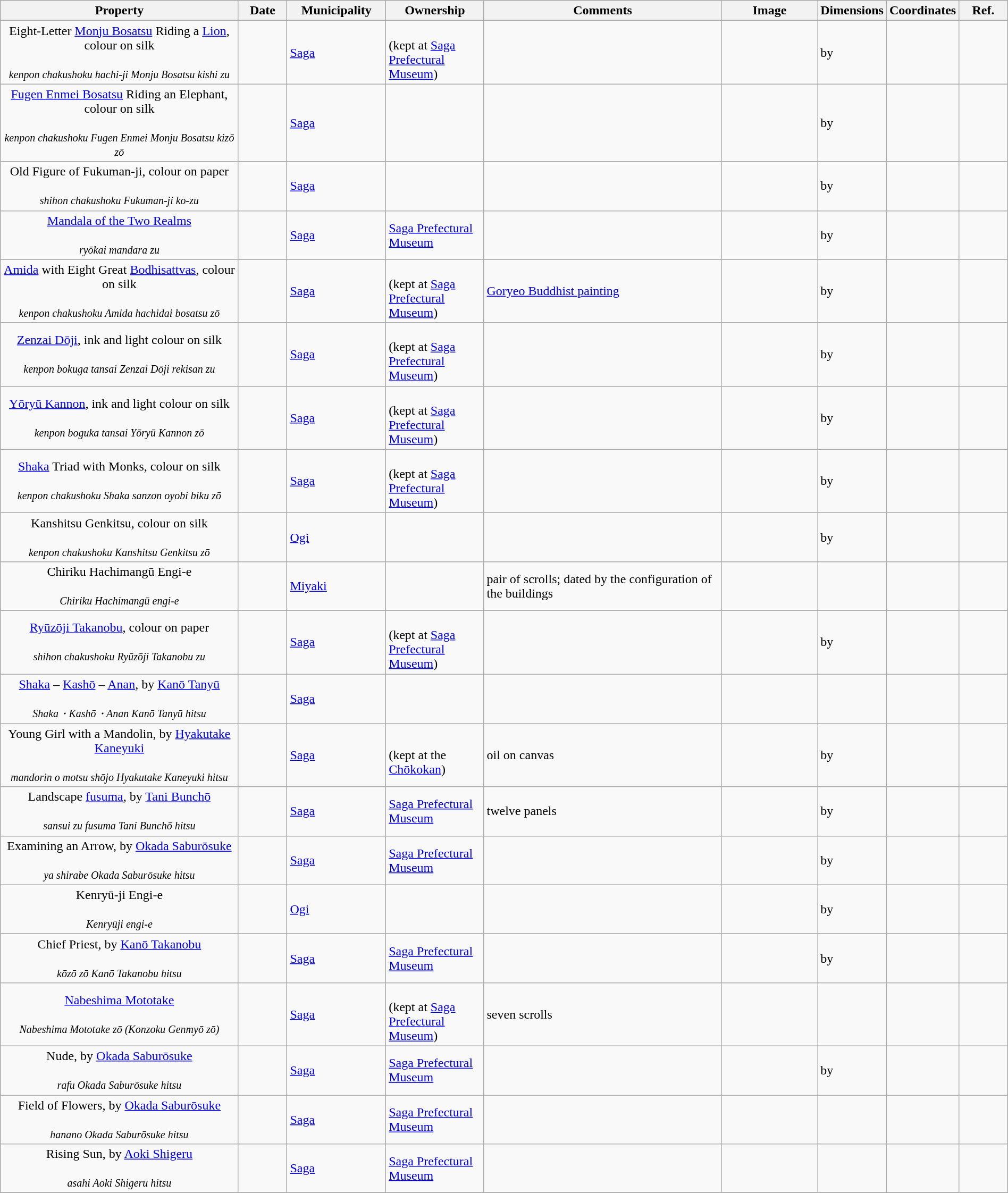<table class="wikitable sortable"  style="width:100%;">
<tr>
<th width="25%" align="left">Property</th>
<th width="5%" align="left">Date</th>
<th width="10%" align="left">Municipality</th>
<th width="10%" align="left">Ownership</th>
<th width="25%" align="left" class="unsortable">Comments</th>
<th width="10%" align="left" class="unsortable">Image</th>
<th width="5%" align="left" class="unsortable">Dimensions</th>
<th width="5%" align="left" class="unsortable">Coordinates</th>
<th width="5%" align="left" class="unsortable">Ref.</th>
</tr>
<tr>
<td align="center">Eight-Letter <a href='#'>Monju Bosatsu</a> Riding a <a href='#'>Lion</a>, colour on silk<br><br><small><em>kenpon chakushoku hachi-ji Monju Bosatsu kishi zu</em></small></td>
<td></td>
<td><a href='#'>Saga</a></td>
<td><br>(kept at <a href='#'>Saga Prefectural Museum</a>)</td>
<td></td>
<td></td>
<td> by </td>
<td></td>
<td></td>
</tr>
<tr>
<td align="center"><a href='#'>Fugen Enmei Bosatsu</a> Riding an Elephant, colour on silk<br><br><small><em>kenpon chakushoku Fugen Enmei Monju Bosatsu kizō zō</em></small></td>
<td></td>
<td><a href='#'>Saga</a></td>
<td></td>
<td></td>
<td></td>
<td> by </td>
<td></td>
<td></td>
</tr>
<tr>
<td align="center">Old Figure of Fukuman-ji, colour on paper<br><br><small><em>shihon chakushoku Fukuman-ji ko-zu</em></small></td>
<td></td>
<td><a href='#'>Saga</a></td>
<td></td>
<td></td>
<td></td>
<td> by </td>
<td></td>
<td></td>
</tr>
<tr>
<td align="center"><a href='#'>Mandala of the Two Realms</a><br><br><small><em>ryōkai mandara zu</em></small></td>
<td></td>
<td><a href='#'>Saga</a></td>
<td><a href='#'>Saga Prefectural Museum</a></td>
<td></td>
<td></td>
<td> by </td>
<td></td>
<td></td>
</tr>
<tr>
<td align="center"><a href='#'>Amida</a> with Eight Great <a href='#'>Bodhisattvas</a>, colour on silk<br><br><small><em>kenpon chakushoku Amida hachidai bosatsu zō</em></small></td>
<td></td>
<td><a href='#'>Saga</a></td>
<td><br>(kept at <a href='#'>Saga Prefectural Museum</a>)</td>
<td><a href='#'>Goryeo Buddhist painting</a></td>
<td></td>
<td> by </td>
<td></td>
<td></td>
</tr>
<tr>
<td align="center"><a href='#'>Zenzai Dōji</a>, ink and light colour on silk<br><br><small><em>kenpon bokuga tansai Zenzai Dōji rekisan zu</em></small></td>
<td></td>
<td><a href='#'>Saga</a></td>
<td><br>(kept at <a href='#'>Saga Prefectural Museum</a>)</td>
<td></td>
<td></td>
<td> by </td>
<td></td>
<td></td>
</tr>
<tr>
<td align="center"><a href='#'>Yōryū Kannon</a>, ink and light colour on silk<br><br><small><em>kenpon boguka tansai Yōryū Kannon zō</em></small></td>
<td></td>
<td><a href='#'>Saga</a></td>
<td><br>(kept at <a href='#'>Saga Prefectural Museum</a>)</td>
<td></td>
<td></td>
<td> by </td>
<td></td>
<td></td>
</tr>
<tr>
<td align="center"><a href='#'>Shaka</a> Triad with Monks, colour on silk<br><br><small><em>kenpon chakushoku Shaka sanzon oyobi biku zō</em></small></td>
<td></td>
<td><a href='#'>Saga</a></td>
<td><br>(kept at <a href='#'>Saga Prefectural Museum</a>)</td>
<td></td>
<td align="center"></td>
<td> by </td>
<td></td>
<td></td>
</tr>
<tr>
<td align="center">Kanshitsu Genkitsu, colour on silk<br><br><small><em>kenpon chakushoku Kanshitsu Genkitsu zō</em></small></td>
<td></td>
<td><a href='#'>Ogi</a></td>
<td></td>
<td></td>
<td></td>
<td> by </td>
<td></td>
<td></td>
</tr>
<tr>
<td align="center">Chiriku Hachimangū Engi-e<br><br><small><em>Chiriku Hachimangū engi-e</em></small></td>
<td></td>
<td><a href='#'>Miyaki</a></td>
<td></td>
<td>pair of scrolls; dated by the configuration of the buildings</td>
<td></td>
<td></td>
<td></td>
<td></td>
</tr>
<tr>
<td align="center"><a href='#'>Ryūzōji Takanobu</a>, colour on paper<br><br><small><em>shihon chakushoku Ryūzōji Takanobu zu</em></small></td>
<td></td>
<td><a href='#'>Saga</a></td>
<td><br>(kept at <a href='#'>Saga Prefectural Museum</a>)</td>
<td></td>
<td></td>
<td> by </td>
<td></td>
<td></td>
</tr>
<tr>
<td align="center"><a href='#'>Shaka</a> – <a href='#'>Kashō</a> – <a href='#'>Anan</a>, by <a href='#'>Kanō Tanyū</a><br><br><small><em>Shaka・Kashō・Anan Kanō Tanyū hitsu</em></small></td>
<td></td>
<td><a href='#'>Saga</a></td>
<td></td>
<td></td>
<td></td>
<td></td>
<td></td>
<td></td>
</tr>
<tr>
<td align="center">Young Girl with a Mandolin, by <a href='#'>Hyakutake Kaneyuki</a><br><br><small><em>mandorin o motsu shōjo Hyakutake Kaneyuki hitsu</em></small></td>
<td></td>
<td><a href='#'>Saga</a></td>
<td><br>(kept at the <a href='#'>Chōkokan</a>)</td>
<td>oil on canvas</td>
<td></td>
<td> by </td>
<td></td>
<td></td>
</tr>
<tr>
<td align="center">Landscape <a href='#'>fusuma</a>, by <a href='#'>Tani Bunchō</a><br><br><small><em>sansui zu fusuma Tani Bunchō hitsu</em></small></td>
<td></td>
<td><a href='#'>Saga</a></td>
<td><a href='#'>Saga Prefectural Museum</a></td>
<td>twelve panels</td>
<td></td>
<td> by </td>
<td></td>
<td></td>
</tr>
<tr>
<td align="center">Examining an Arrow, by <a href='#'>Okada Saburōsuke</a><br><br><small><em>ya shirabe Okada Saburōsuke hitsu</em></small></td>
<td></td>
<td><a href='#'>Saga</a></td>
<td><a href='#'>Saga Prefectural Museum</a></td>
<td></td>
<td></td>
<td> by </td>
<td></td>
<td></td>
</tr>
<tr>
<td align="center">Kenryū-ji Engi-e<br><br><small><em>Kenryūji engi-e</em></small></td>
<td></td>
<td><a href='#'>Ogi</a></td>
<td></td>
<td></td>
<td></td>
<td> by </td>
<td></td>
<td></td>
</tr>
<tr>
<td align="center">Chief Priest, by <a href='#'>Kanō Takanobu</a><br><br><small><em>kōzō zō Kanō Takanobu hitsu</em></small></td>
<td></td>
<td><a href='#'>Saga</a></td>
<td><a href='#'>Saga Prefectural Museum</a></td>
<td></td>
<td></td>
<td> by </td>
<td></td>
<td></td>
</tr>
<tr>
<td align="center"><a href='#'>Nabeshima Mototake</a><br><br><small><em>Nabeshima Mototake zō (Konzoku Genmyō zō)</em></small></td>
<td></td>
<td><a href='#'>Saga</a></td>
<td><br>(kept at <a href='#'>Saga Prefectural Museum</a>)</td>
<td>seven scrolls</td>
<td></td>
<td></td>
<td></td>
<td></td>
</tr>
<tr>
<td align="center">Nude, by <a href='#'>Okada Saburōsuke</a><br><br><small><em>rafu Okada Saburōsuke hitsu</em></small></td>
<td></td>
<td><a href='#'>Saga</a></td>
<td><a href='#'>Saga Prefectural Museum</a></td>
<td></td>
<td></td>
<td> by </td>
<td></td>
<td></td>
</tr>
<tr>
<td align="center">Field of Flowers, by <a href='#'>Okada Saburōsuke</a><br><br><small><em>hanano Okada Saburōsuke hitsu</em></small></td>
<td></td>
<td><a href='#'>Saga</a></td>
<td><a href='#'>Saga Prefectural Museum</a></td>
<td></td>
<td></td>
<td></td>
<td></td>
<td></td>
</tr>
<tr>
<td align="center">Rising Sun, by <a href='#'>Aoki Shigeru</a><br><br><small><em>asahi Aoki Shigeru hitsu</em></small></td>
<td></td>
<td><a href='#'>Saga</a></td>
<td><a href='#'>Saga Prefectural Museum</a></td>
<td></td>
<td></td>
<td></td>
<td></td>
<td></td>
</tr>
<tr>
</tr>
</table>
